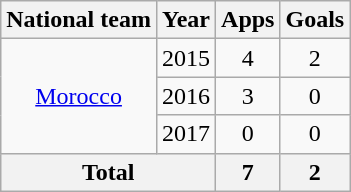<table class="wikitable" style="text-align:center">
<tr>
<th>National team</th>
<th>Year</th>
<th>Apps</th>
<th>Goals</th>
</tr>
<tr>
<td rowspan="3"><a href='#'>Morocco</a></td>
<td>2015</td>
<td>4</td>
<td>2</td>
</tr>
<tr>
<td>2016</td>
<td>3</td>
<td>0</td>
</tr>
<tr>
<td>2017</td>
<td>0</td>
<td>0</td>
</tr>
<tr>
<th colspan=2>Total</th>
<th>7</th>
<th>2</th>
</tr>
</table>
